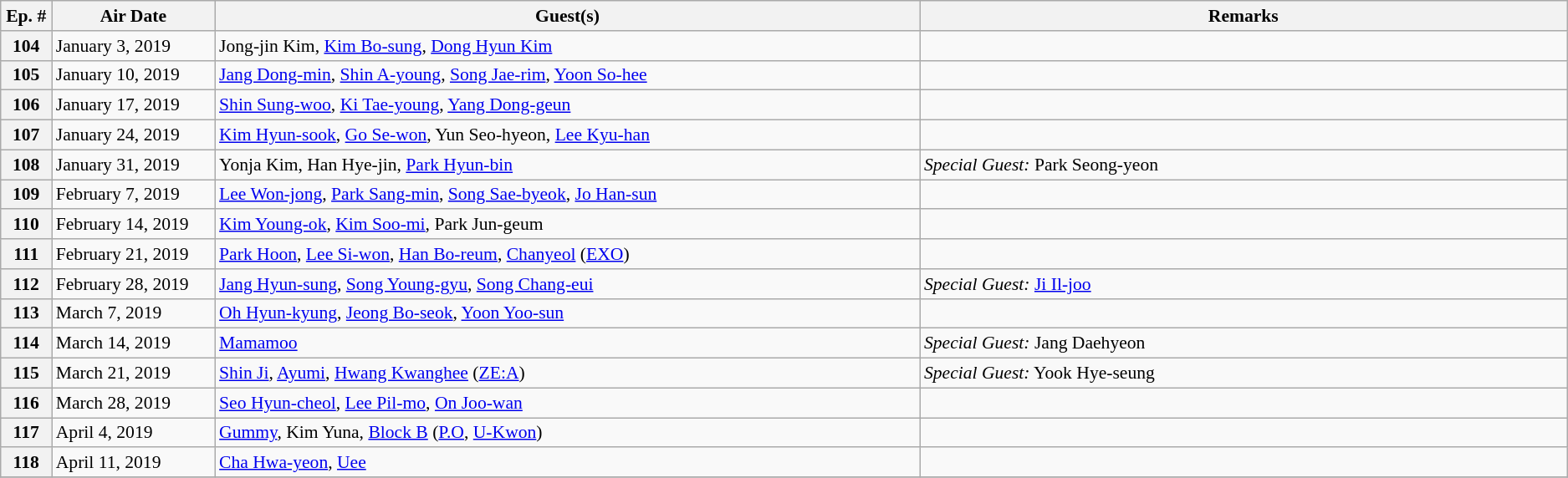<table class="wikitable" style = "font-size: 90%;">
<tr>
<th width=35>Ep. #</th>
<th width=130>Air Date</th>
<th width=600>Guest(s)</th>
<th width=550>Remarks</th>
</tr>
<tr>
<th>104</th>
<td>January 3, 2019</td>
<td>Jong-jin Kim, <a href='#'>Kim Bo-sung</a>, <a href='#'>Dong Hyun Kim</a></td>
<td></td>
</tr>
<tr>
<th>105</th>
<td>January 10, 2019</td>
<td><a href='#'>Jang Dong-min</a>, <a href='#'>Shin A-young</a>, <a href='#'>Song Jae-rim</a>, <a href='#'>Yoon So-hee</a></td>
<td></td>
</tr>
<tr>
<th>106</th>
<td>January 17, 2019</td>
<td><a href='#'>Shin Sung-woo</a>, <a href='#'>Ki Tae-young</a>, <a href='#'>Yang Dong-geun</a></td>
<td></td>
</tr>
<tr>
<th>107</th>
<td>January 24, 2019</td>
<td><a href='#'>Kim Hyun-sook</a>, <a href='#'>Go Se-won</a>, Yun Seo-hyeon, <a href='#'>Lee Kyu-han</a></td>
<td></td>
</tr>
<tr>
<th>108</th>
<td>January 31, 2019</td>
<td>Yonja Kim, Han Hye-jin, <a href='#'>Park Hyun-bin</a></td>
<td><em>Special Guest:</em> Park Seong-yeon</td>
</tr>
<tr>
<th>109</th>
<td>February 7, 2019</td>
<td><a href='#'>Lee Won-jong</a>, <a href='#'>Park Sang-min</a>, <a href='#'>Song Sae-byeok</a>, <a href='#'>Jo Han-sun</a></td>
<td></td>
</tr>
<tr>
<th>110</th>
<td>February 14, 2019</td>
<td><a href='#'>Kim Young-ok</a>, <a href='#'>Kim Soo-mi</a>, Park Jun-geum</td>
<td></td>
</tr>
<tr>
<th>111</th>
<td>February 21, 2019</td>
<td><a href='#'>Park Hoon</a>, <a href='#'>Lee Si-won</a>, <a href='#'>Han Bo-reum</a>, <a href='#'>Chanyeol</a> (<a href='#'>EXO</a>)</td>
<td></td>
</tr>
<tr>
<th>112</th>
<td>February 28, 2019</td>
<td><a href='#'>Jang Hyun-sung</a>, <a href='#'>Song Young-gyu</a>, <a href='#'>Song Chang-eui</a></td>
<td><em>Special Guest:</em> <a href='#'>Ji Il-joo</a></td>
</tr>
<tr>
<th>113</th>
<td>March 7, 2019</td>
<td><a href='#'>Oh Hyun-kyung</a>, <a href='#'>Jeong Bo-seok</a>, <a href='#'>Yoon Yoo-sun</a></td>
<td></td>
</tr>
<tr>
<th>114</th>
<td>March 14, 2019</td>
<td><a href='#'>Mamamoo</a></td>
<td><em>Special Guest:</em> Jang Daehyeon</td>
</tr>
<tr>
<th>115</th>
<td>March 21, 2019</td>
<td><a href='#'>Shin Ji</a>, <a href='#'>Ayumi</a>, <a href='#'>Hwang Kwanghee</a> (<a href='#'>ZE:A</a>)</td>
<td><em>Special Guest:</em> Yook Hye-seung</td>
</tr>
<tr>
<th>116</th>
<td>March 28, 2019</td>
<td><a href='#'>Seo Hyun-cheol</a>, <a href='#'>Lee Pil-mo</a>, <a href='#'>On Joo-wan</a></td>
<td></td>
</tr>
<tr>
<th>117</th>
<td>April 4, 2019</td>
<td><a href='#'>Gummy</a>, Kim Yuna, <a href='#'>Block B</a> (<a href='#'>P.O</a>, <a href='#'>U-Kwon</a>)</td>
<td></td>
</tr>
<tr>
<th>118</th>
<td>April 11, 2019</td>
<td><a href='#'>Cha Hwa-yeon</a>, <a href='#'>Uee</a></td>
<td></td>
</tr>
<tr>
</tr>
</table>
